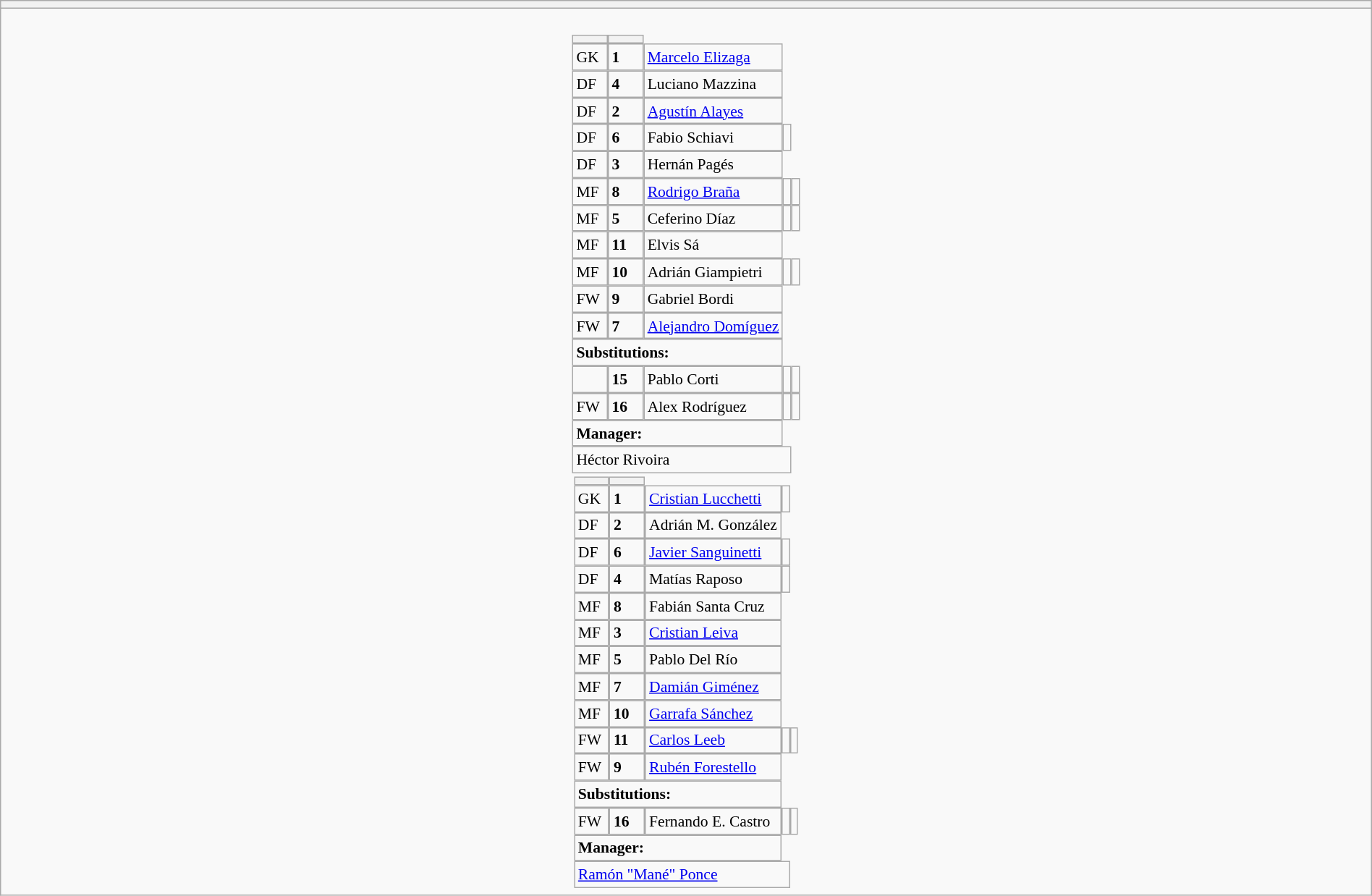<table style="width:100%" class="wikitable collapsible collapsed">
<tr>
<th></th>
</tr>
<tr>
<td><br>






<table style="font-size:90%; margin:0.2em auto;" cellspacing="0" cellpadding="0">
<tr>
<th width="25"></th>
<th width="25"></th>
</tr>
<tr>
<td>GK</td>
<td><strong>1</strong></td>
<td> <a href='#'>Marcelo Elizaga</a></td>
</tr>
<tr>
<td>DF</td>
<td><strong>4</strong></td>
<td> Luciano Mazzina</td>
</tr>
<tr>
<td>DF</td>
<td><strong>2</strong></td>
<td> <a href='#'>Agustín Alayes</a></td>
</tr>
<tr>
<td>DF</td>
<td><strong>6</strong></td>
<td> Fabio Schiavi</td>
<td></td>
</tr>
<tr>
<td>DF</td>
<td><strong>3</strong></td>
<td> Hernán Pagés</td>
</tr>
<tr>
<td>MF</td>
<td><strong>8</strong></td>
<td> <a href='#'>Rodrigo Braña</a></td>
<td></td>
<td></td>
</tr>
<tr>
<td>MF</td>
<td><strong>5</strong></td>
<td> Ceferino Díaz</td>
<td></td>
<td></td>
</tr>
<tr>
<td>MF</td>
<td><strong>11</strong></td>
<td> Elvis Sá</td>
</tr>
<tr>
<td>MF</td>
<td><strong>10</strong></td>
<td> Adrián Giampietri</td>
<td></td>
<td> </td>
</tr>
<tr>
<td>FW</td>
<td><strong>9</strong></td>
<td> Gabriel Bordi</td>
</tr>
<tr>
<td>FW</td>
<td><strong>7</strong></td>
<td> <a href='#'>Alejandro Domíguez</a></td>
</tr>
<tr>
<td colspan=3><strong>Substitutions:</strong></td>
</tr>
<tr>
<td></td>
<td><strong>15</strong></td>
<td>Pablo Corti</td>
<td></td>
<td></td>
</tr>
<tr>
<td>FW</td>
<td><strong>16</strong></td>
<td>Alex Rodríguez</td>
<td></td>
<td></td>
</tr>
<tr>
<td colspan=3><strong>Manager:</strong></td>
</tr>
<tr>
<td colspan=4> Héctor Rivoira</td>
</tr>
</table>
<table cellspacing="0" cellpadding="0" style="font-size:90%; margin:0.2em auto;">
<tr>
<th width="25"></th>
<th width="25"></th>
</tr>
<tr>
<td>GK</td>
<td><strong>1</strong></td>
<td> <a href='#'>Cristian Lucchetti</a></td>
<td></td>
</tr>
<tr>
<td>DF</td>
<td><strong>2</strong></td>
<td> Adrián M. González</td>
</tr>
<tr>
<td>DF</td>
<td><strong>6</strong></td>
<td> <a href='#'>Javier Sanguinetti</a></td>
<td></td>
</tr>
<tr>
<td>DF</td>
<td><strong>4</strong></td>
<td> Matías Raposo</td>
<td></td>
</tr>
<tr>
<td>MF</td>
<td><strong>8</strong></td>
<td> Fabián Santa Cruz</td>
</tr>
<tr>
<td>MF</td>
<td><strong>3</strong></td>
<td> <a href='#'>Cristian Leiva</a></td>
</tr>
<tr>
<td>MF</td>
<td><strong>5</strong></td>
<td> Pablo Del Río</td>
</tr>
<tr>
<td>MF</td>
<td><strong>7</strong></td>
<td> <a href='#'>Damián Giménez</a></td>
</tr>
<tr>
<td>MF</td>
<td><strong>10</strong></td>
<td> <a href='#'>Garrafa Sánchez</a></td>
</tr>
<tr>
<td>FW</td>
<td><strong>11</strong></td>
<td> <a href='#'>Carlos Leeb</a></td>
<td></td>
<td></td>
</tr>
<tr>
<td>FW</td>
<td><strong>9</strong></td>
<td> <a href='#'>Rubén Forestello</a></td>
</tr>
<tr>
<td colspan=3><strong>Substitutions:</strong></td>
</tr>
<tr>
<td>FW</td>
<td><strong>16</strong></td>
<td>Fernando E. Castro</td>
<td></td>
<td></td>
</tr>
<tr>
<td colspan=3><strong>Manager:</strong></td>
</tr>
<tr>
<td colspan=4> <a href='#'>Ramón "Mané" Ponce</a></td>
</tr>
</table>
</td>
</tr>
</table>
